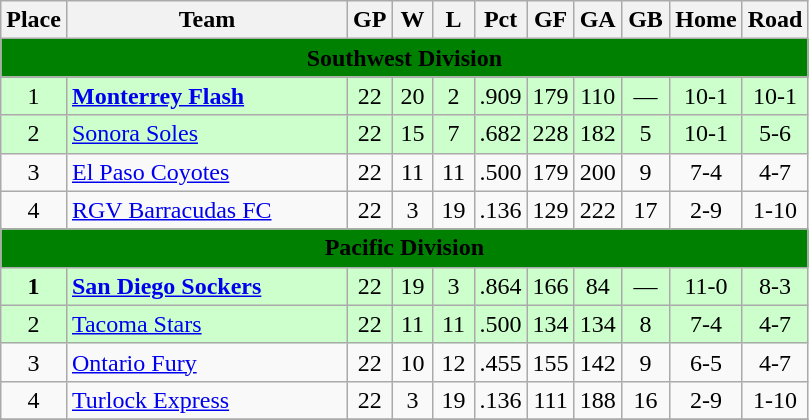<table class="wikitable" style="text-align: center;">
<tr>
<th>Place</th>
<th width="180">Team</th>
<th width="20">GP</th>
<th width="20">W</th>
<th width="20">L</th>
<th width="20">Pct</th>
<th width="20">GF</th>
<th width="20">GA</th>
<th width="25">GB</th>
<th width="30">Home</th>
<th width="35">Road</th>
</tr>
<tr>
<th style=background-color:Green colspan=11><span>Southwest Division</span></th>
</tr>
<tr>
</tr>
<tr style="background-color:#ccffcc;">
<td>1</td>
<td align=left><strong><a href='#'>Monterrey Flash</a></strong></td>
<td>22</td>
<td>20</td>
<td>2</td>
<td>.909</td>
<td>179</td>
<td>110</td>
<td>—</td>
<td>10-1</td>
<td>10-1</td>
</tr>
<tr style="background-color:#ccffcc;">
<td>2</td>
<td align=left><a href='#'>Sonora Soles</a></td>
<td>22</td>
<td>15</td>
<td>7</td>
<td>.682</td>
<td>228</td>
<td>182</td>
<td>5</td>
<td>10-1</td>
<td>5-6</td>
</tr>
<tr>
<td>3</td>
<td align=left><a href='#'>El Paso Coyotes</a></td>
<td>22</td>
<td>11</td>
<td>11</td>
<td>.500</td>
<td>179</td>
<td>200</td>
<td>9</td>
<td>7-4</td>
<td>4-7</td>
</tr>
<tr>
<td>4</td>
<td align=left><a href='#'>RGV Barracudas FC</a></td>
<td>22</td>
<td>3</td>
<td>19</td>
<td>.136</td>
<td>129</td>
<td>222</td>
<td>17</td>
<td>2-9</td>
<td>1-10</td>
</tr>
<tr>
<th style=background-color:Green colspan=11><span>Pacific Division</span></th>
</tr>
<tr style="background-color:#ccffcc;">
<td><strong>1</strong></td>
<td align=left><strong><a href='#'>San Diego Sockers</a></strong></td>
<td>22</td>
<td>19</td>
<td>3</td>
<td>.864</td>
<td>166</td>
<td>84</td>
<td>—</td>
<td>11-0</td>
<td>8-3</td>
</tr>
<tr style="background-color:#ccffcc;">
<td>2</td>
<td align=left><a href='#'>Tacoma Stars</a></td>
<td>22</td>
<td>11</td>
<td>11</td>
<td>.500</td>
<td>134</td>
<td>134</td>
<td>8</td>
<td>7-4</td>
<td>4-7</td>
</tr>
<tr>
<td>3</td>
<td align=left><a href='#'>Ontario Fury</a></td>
<td>22</td>
<td>10</td>
<td>12</td>
<td>.455</td>
<td>155</td>
<td>142</td>
<td>9</td>
<td>6-5</td>
<td>4-7</td>
</tr>
<tr>
<td>4</td>
<td align=left><a href='#'>Turlock Express</a></td>
<td>22</td>
<td>3</td>
<td>19</td>
<td>.136</td>
<td>111</td>
<td>188</td>
<td>16</td>
<td>2-9</td>
<td>1-10</td>
</tr>
<tr>
</tr>
</table>
